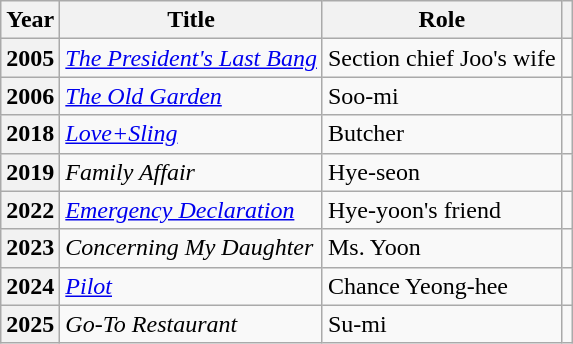<table class="wikitable plainrowheaders sortable">
<tr>
<th scope="col">Year</th>
<th scope="col">Title</th>
<th scope="col">Role</th>
<th scope="col" class="unsortable"></th>
</tr>
<tr>
<th scope="row">2005</th>
<td><em><a href='#'>The President's Last Bang</a></em></td>
<td>Section chief Joo's wife</td>
<td></td>
</tr>
<tr>
<th scope="row">2006</th>
<td><em><a href='#'>The Old Garden</a></em></td>
<td>Soo-mi</td>
<td></td>
</tr>
<tr>
<th scope="row">2018</th>
<td><em><a href='#'>Love+Sling</a></em></td>
<td>Butcher</td>
<td></td>
</tr>
<tr>
<th scope="row">2019</th>
<td><em>Family Affair</em></td>
<td>Hye-seon</td>
<td></td>
</tr>
<tr>
<th scope="row">2022</th>
<td><em><a href='#'>Emergency Declaration</a></em></td>
<td>Hye-yoon's friend</td>
<td></td>
</tr>
<tr>
<th scope="row">2023</th>
<td><em>Concerning My Daughter</em></td>
<td>Ms. Yoon</td>
<td></td>
</tr>
<tr>
<th scope="row">2024</th>
<td><em><a href='#'>Pilot</a></em></td>
<td>Chance Yeong-hee</td>
<td></td>
</tr>
<tr>
<th scope="row">2025</th>
<td><em>Go-To Restaurant</em></td>
<td>Su-mi</td>
<td></td>
</tr>
</table>
